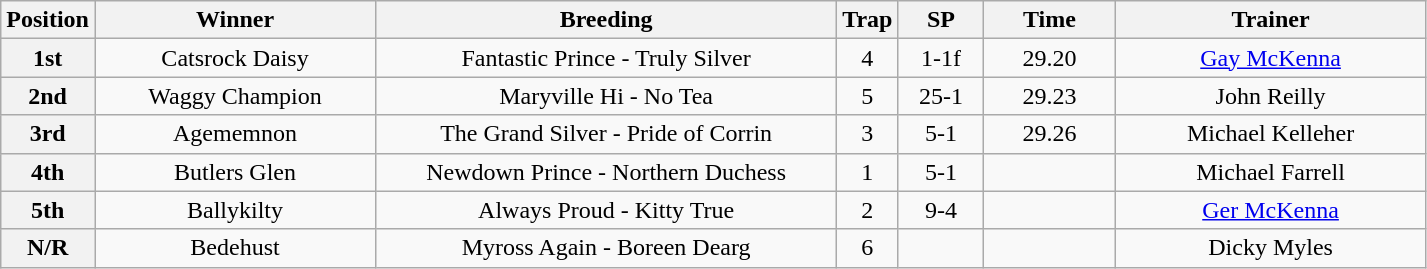<table class="wikitable" style="text-align: center">
<tr>
<th width=30>Position</th>
<th width=180>Winner</th>
<th width=300>Breeding</th>
<th width=30>Trap</th>
<th width=50>SP</th>
<th width=80>Time</th>
<th width=200>Trainer</th>
</tr>
<tr>
<th>1st</th>
<td>Catsrock Daisy</td>
<td>Fantastic Prince - Truly Silver</td>
<td>4</td>
<td>1-1f</td>
<td>29.20</td>
<td><a href='#'>Gay McKenna</a></td>
</tr>
<tr>
<th>2nd</th>
<td>Waggy Champion</td>
<td>Maryville Hi - No Tea</td>
<td>5</td>
<td>25-1</td>
<td>29.23</td>
<td>John Reilly</td>
</tr>
<tr>
<th>3rd</th>
<td>Agememnon</td>
<td>The Grand Silver - Pride of Corrin</td>
<td>3</td>
<td>5-1</td>
<td>29.26</td>
<td>Michael Kelleher</td>
</tr>
<tr>
<th>4th</th>
<td>Butlers Glen</td>
<td>Newdown Prince - Northern Duchess</td>
<td>1</td>
<td>5-1</td>
<td></td>
<td>Michael Farrell</td>
</tr>
<tr>
<th>5th</th>
<td>Ballykilty</td>
<td>Always Proud - Kitty True</td>
<td>2</td>
<td>9-4</td>
<td></td>
<td><a href='#'>Ger McKenna</a></td>
</tr>
<tr>
<th>N/R</th>
<td>Bedehust</td>
<td>Myross Again - Boreen Dearg</td>
<td>6</td>
<td></td>
<td></td>
<td>Dicky Myles</td>
</tr>
</table>
